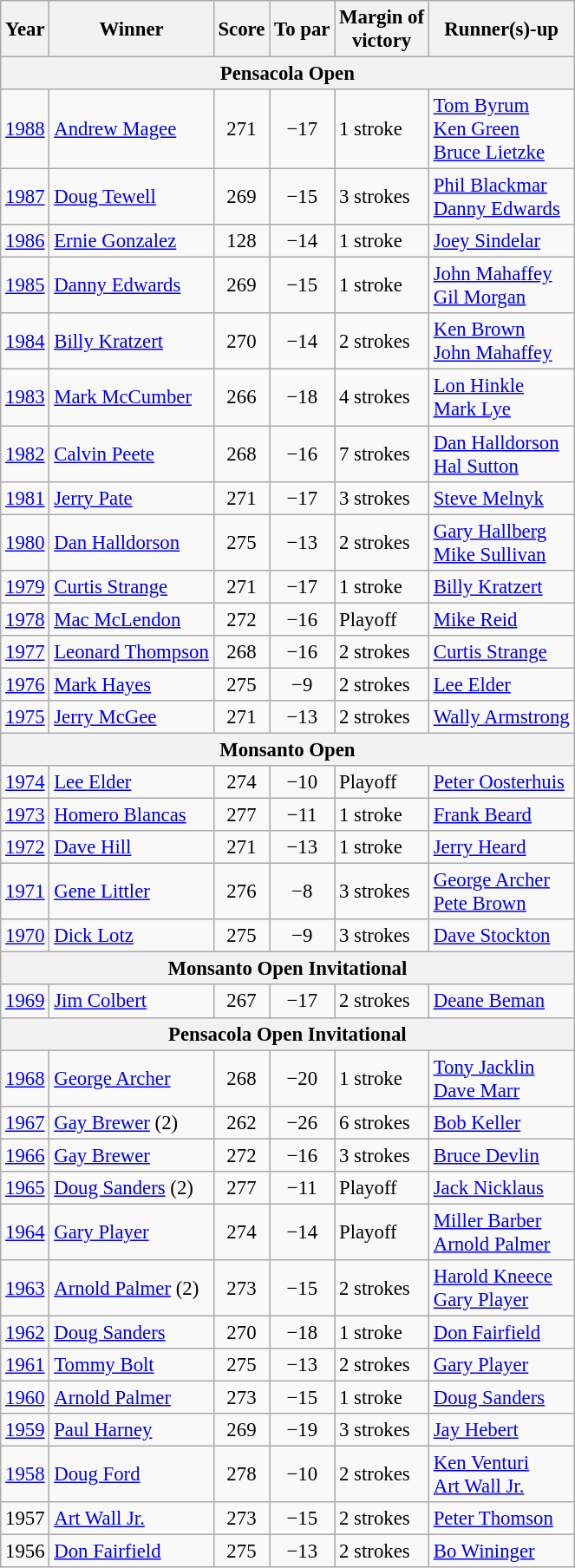<table class=wikitable style="font-size:95%">
<tr>
<th>Year</th>
<th>Winner</th>
<th>Score</th>
<th>To par</th>
<th>Margin of<br>victory</th>
<th>Runner(s)-up</th>
</tr>
<tr>
<th colspan=7>Pensacola Open</th>
</tr>
<tr>
<td><a href='#'>1988</a></td>
<td> <a href='#'>Andrew Magee</a></td>
<td align=center>271</td>
<td align=center>−17</td>
<td>1 stroke</td>
<td> <a href='#'>Tom Byrum</a><br> <a href='#'>Ken Green</a><br> <a href='#'>Bruce Lietzke</a></td>
</tr>
<tr>
<td><a href='#'>1987</a></td>
<td> <a href='#'>Doug Tewell</a></td>
<td align=center>269</td>
<td align=center>−15</td>
<td>3 strokes</td>
<td> <a href='#'>Phil Blackmar</a><br> <a href='#'>Danny Edwards</a></td>
</tr>
<tr>
<td><a href='#'>1986</a></td>
<td> <a href='#'>Ernie Gonzalez</a></td>
<td align=center>128</td>
<td align=center>−14</td>
<td>1 stroke</td>
<td> <a href='#'>Joey Sindelar</a></td>
</tr>
<tr>
<td><a href='#'>1985</a></td>
<td> <a href='#'>Danny Edwards</a></td>
<td align=center>269</td>
<td align=center>−15</td>
<td>1 stroke</td>
<td> <a href='#'>John Mahaffey</a><br> <a href='#'>Gil Morgan</a></td>
</tr>
<tr>
<td><a href='#'>1984</a></td>
<td> <a href='#'>Billy Kratzert</a></td>
<td align=center>270</td>
<td align=center>−14</td>
<td>2 strokes</td>
<td> <a href='#'>Ken Brown</a><br> <a href='#'>John Mahaffey</a></td>
</tr>
<tr>
<td><a href='#'>1983</a></td>
<td> <a href='#'>Mark McCumber</a></td>
<td align=center>266</td>
<td align=center>−18</td>
<td>4 strokes</td>
<td> <a href='#'>Lon Hinkle</a><br> <a href='#'>Mark Lye</a></td>
</tr>
<tr>
<td><a href='#'>1982</a></td>
<td> <a href='#'>Calvin Peete</a></td>
<td align=center>268</td>
<td align=center>−16</td>
<td>7 strokes</td>
<td> <a href='#'>Dan Halldorson</a><br> <a href='#'>Hal Sutton</a></td>
</tr>
<tr>
<td><a href='#'>1981</a></td>
<td> <a href='#'>Jerry Pate</a></td>
<td align=center>271</td>
<td align=center>−17</td>
<td>3 strokes</td>
<td> <a href='#'>Steve Melnyk</a></td>
</tr>
<tr>
<td><a href='#'>1980</a></td>
<td> <a href='#'>Dan Halldorson</a></td>
<td align=center>275</td>
<td align=center>−13</td>
<td>2 strokes</td>
<td> <a href='#'>Gary Hallberg</a><br> <a href='#'>Mike Sullivan</a></td>
</tr>
<tr>
<td><a href='#'>1979</a></td>
<td> <a href='#'>Curtis Strange</a></td>
<td align=center>271</td>
<td align=center>−17</td>
<td>1 stroke</td>
<td> <a href='#'>Billy Kratzert</a></td>
</tr>
<tr>
<td><a href='#'>1978</a></td>
<td> <a href='#'>Mac McLendon</a></td>
<td align=center>272</td>
<td align=center>−16</td>
<td>Playoff</td>
<td> <a href='#'>Mike Reid</a></td>
</tr>
<tr>
<td><a href='#'>1977</a></td>
<td> <a href='#'>Leonard Thompson</a></td>
<td align=center>268</td>
<td align=center>−16</td>
<td>2 strokes</td>
<td> <a href='#'>Curtis Strange</a></td>
</tr>
<tr>
<td><a href='#'>1976</a></td>
<td> <a href='#'>Mark Hayes</a></td>
<td align=center>275</td>
<td align=center>−9</td>
<td>2 strokes</td>
<td> <a href='#'>Lee Elder</a></td>
</tr>
<tr>
<td><a href='#'>1975</a></td>
<td> <a href='#'>Jerry McGee</a></td>
<td align=center>271</td>
<td align=center>−13</td>
<td>2 strokes</td>
<td> <a href='#'>Wally Armstrong</a></td>
</tr>
<tr>
<th colspan=7>Monsanto Open</th>
</tr>
<tr>
<td><a href='#'>1974</a></td>
<td> <a href='#'>Lee Elder</a></td>
<td align=center>274</td>
<td align=center>−10</td>
<td>Playoff</td>
<td> <a href='#'>Peter Oosterhuis</a></td>
</tr>
<tr>
<td><a href='#'>1973</a></td>
<td> <a href='#'>Homero Blancas</a></td>
<td align=center>277</td>
<td align=center>−11</td>
<td>1 stroke</td>
<td> <a href='#'>Frank Beard</a></td>
</tr>
<tr>
<td><a href='#'>1972</a></td>
<td> <a href='#'>Dave Hill</a></td>
<td align=center>271</td>
<td align=center>−13</td>
<td>1 stroke</td>
<td> <a href='#'>Jerry Heard</a></td>
</tr>
<tr>
<td><a href='#'>1971</a></td>
<td> <a href='#'>Gene Littler</a></td>
<td align=center>276</td>
<td align=center>−8</td>
<td>3 strokes</td>
<td> <a href='#'>George Archer</a><br> <a href='#'>Pete Brown</a></td>
</tr>
<tr>
<td><a href='#'>1970</a></td>
<td> <a href='#'>Dick Lotz</a></td>
<td align=center>275</td>
<td align=center>−9</td>
<td>3 strokes</td>
<td> <a href='#'>Dave Stockton</a></td>
</tr>
<tr>
<th colspan=7>Monsanto Open Invitational</th>
</tr>
<tr>
<td><a href='#'>1969</a></td>
<td> <a href='#'>Jim Colbert</a></td>
<td align=center>267</td>
<td align=center>−17</td>
<td>2 strokes</td>
<td> <a href='#'>Deane Beman</a></td>
</tr>
<tr>
<th colspan=7>Pensacola Open Invitational</th>
</tr>
<tr>
<td><a href='#'>1968</a></td>
<td> <a href='#'>George Archer</a></td>
<td align=center>268</td>
<td align=center>−20</td>
<td>1 stroke</td>
<td> <a href='#'>Tony Jacklin</a><br> <a href='#'>Dave Marr</a></td>
</tr>
<tr>
<td><a href='#'>1967</a></td>
<td> <a href='#'>Gay Brewer</a> (2)</td>
<td align=center>262</td>
<td align=center>−26</td>
<td>6 strokes</td>
<td> <a href='#'>Bob Keller</a></td>
</tr>
<tr>
<td><a href='#'>1966</a></td>
<td> <a href='#'>Gay Brewer</a></td>
<td align=center>272</td>
<td align=center>−16</td>
<td>3 strokes</td>
<td> <a href='#'>Bruce Devlin</a></td>
</tr>
<tr>
<td><a href='#'>1965</a></td>
<td> <a href='#'>Doug Sanders</a> (2)</td>
<td align=center>277</td>
<td align=center>−11</td>
<td>Playoff</td>
<td> <a href='#'>Jack Nicklaus</a></td>
</tr>
<tr>
<td><a href='#'>1964</a></td>
<td> <a href='#'>Gary Player</a></td>
<td align=center>274</td>
<td align=center>−14</td>
<td>Playoff</td>
<td> <a href='#'>Miller Barber</a><br> <a href='#'>Arnold Palmer</a></td>
</tr>
<tr>
<td><a href='#'>1963</a></td>
<td> <a href='#'>Arnold Palmer</a> (2)</td>
<td align=center>273</td>
<td align=center>−15</td>
<td>2 strokes</td>
<td> <a href='#'>Harold Kneece</a><br> <a href='#'>Gary Player</a></td>
</tr>
<tr>
<td><a href='#'>1962</a></td>
<td> <a href='#'>Doug Sanders</a></td>
<td align=center>270</td>
<td align=center>−18</td>
<td>1 stroke</td>
<td> <a href='#'>Don Fairfield</a></td>
</tr>
<tr>
<td><a href='#'>1961</a></td>
<td> <a href='#'>Tommy Bolt</a></td>
<td align=center>275</td>
<td align=center>−13</td>
<td>2 strokes</td>
<td> <a href='#'>Gary Player</a></td>
</tr>
<tr>
<td><a href='#'>1960</a></td>
<td> <a href='#'>Arnold Palmer</a></td>
<td align=center>273</td>
<td align=center>−15</td>
<td>1 stroke</td>
<td> <a href='#'>Doug Sanders</a></td>
</tr>
<tr>
<td><a href='#'>1959</a></td>
<td> <a href='#'>Paul Harney</a></td>
<td align=center>269</td>
<td align=center>−19</td>
<td>3 strokes</td>
<td> <a href='#'>Jay Hebert</a></td>
</tr>
<tr>
<td><a href='#'>1958</a></td>
<td> <a href='#'>Doug Ford</a></td>
<td align=center>278</td>
<td align=center>−10</td>
<td>2 strokes</td>
<td> <a href='#'>Ken Venturi</a><br> <a href='#'>Art Wall Jr.</a></td>
</tr>
<tr>
<td>1957</td>
<td> <a href='#'>Art Wall Jr.</a></td>
<td align=center>273</td>
<td align=center>−15</td>
<td>2 strokes</td>
<td> <a href='#'>Peter Thomson</a></td>
</tr>
<tr>
<td>1956</td>
<td> <a href='#'>Don Fairfield</a></td>
<td align=center>275</td>
<td align=center>−13</td>
<td>2 strokes</td>
<td> <a href='#'>Bo Wininger</a></td>
</tr>
</table>
